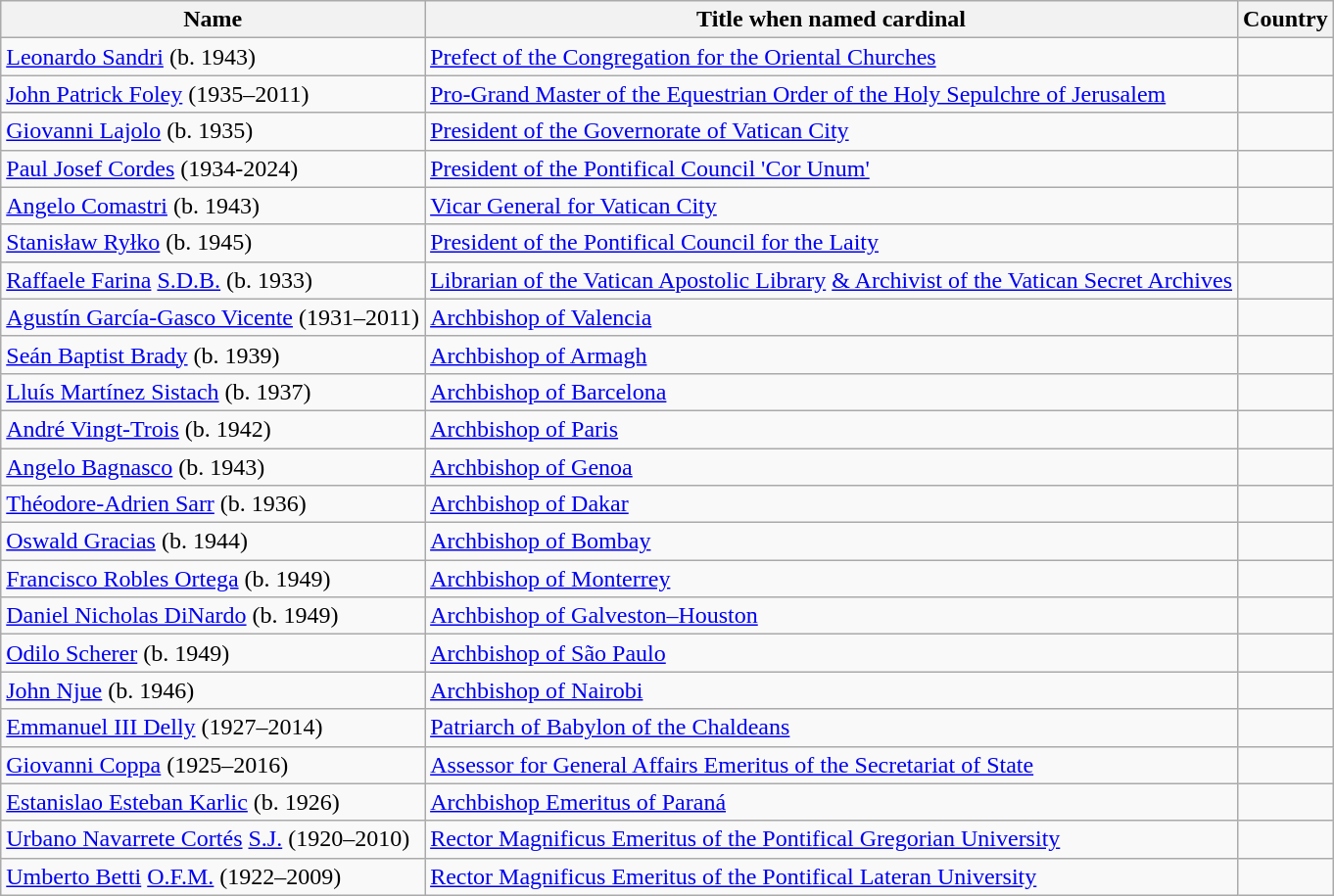<table class="wikitable sortable">
<tr>
<th>Name</th>
<th>Title when named cardinal</th>
<th>Country</th>
</tr>
<tr>
<td><a href='#'>Leonardo Sandri</a> (b. 1943)</td>
<td><a href='#'>Prefect of the Congregation for the Oriental Churches</a></td>
<td></td>
</tr>
<tr>
<td><a href='#'>John Patrick Foley</a> (1935–2011)</td>
<td><a href='#'>Pro-Grand Master of the Equestrian Order of the Holy Sepulchre of Jerusalem</a></td>
<td></td>
</tr>
<tr>
<td><a href='#'>Giovanni Lajolo</a> (b. 1935)</td>
<td><a href='#'>President of the Governorate of Vatican City</a></td>
<td></td>
</tr>
<tr>
<td><a href='#'>Paul Josef Cordes</a> (1934-2024)</td>
<td><a href='#'>President of the Pontifical Council 'Cor Unum'</a></td>
<td></td>
</tr>
<tr>
<td><a href='#'>Angelo Comastri</a> (b. 1943)</td>
<td><a href='#'>Vicar General for Vatican City</a></td>
<td></td>
</tr>
<tr>
<td><a href='#'>Stanisław Ryłko</a> (b. 1945)</td>
<td><a href='#'>President of the Pontifical Council for the Laity</a></td>
<td></td>
</tr>
<tr>
<td><a href='#'>Raffaele Farina</a> <a href='#'>S.D.B.</a> (b. 1933)</td>
<td><a href='#'>Librarian of the Vatican Apostolic Library</a> <a href='#'>& Archivist of the Vatican Secret Archives</a></td>
<td></td>
</tr>
<tr>
<td><a href='#'>Agustín García-Gasco Vicente</a> (1931–2011)</td>
<td><a href='#'>Archbishop of Valencia</a></td>
<td></td>
</tr>
<tr>
<td><a href='#'>Seán Baptist Brady</a> (b. 1939)</td>
<td><a href='#'>Archbishop of Armagh</a></td>
<td></td>
</tr>
<tr>
<td><a href='#'>Lluís Martínez Sistach</a> (b. 1937)</td>
<td><a href='#'>Archbishop of Barcelona</a></td>
<td></td>
</tr>
<tr>
<td><a href='#'>André Vingt-Trois</a> (b. 1942)</td>
<td><a href='#'>Archbishop of Paris</a></td>
<td></td>
</tr>
<tr>
<td><a href='#'>Angelo Bagnasco</a> (b. 1943)</td>
<td><a href='#'>Archbishop of Genoa</a></td>
<td></td>
</tr>
<tr>
<td><a href='#'>Théodore-Adrien Sarr</a> (b. 1936)</td>
<td><a href='#'>Archbishop of Dakar</a></td>
<td></td>
</tr>
<tr>
<td><a href='#'>Oswald Gracias</a> (b. 1944)</td>
<td><a href='#'>Archbishop of Bombay</a></td>
<td></td>
</tr>
<tr>
<td><a href='#'>Francisco Robles Ortega</a> (b. 1949)</td>
<td><a href='#'>Archbishop of Monterrey</a></td>
<td></td>
</tr>
<tr>
<td><a href='#'>Daniel Nicholas DiNardo</a> (b. 1949)</td>
<td><a href='#'>Archbishop of Galveston–Houston</a></td>
<td></td>
</tr>
<tr>
<td><a href='#'>Odilo Scherer</a> (b. 1949)</td>
<td><a href='#'>Archbishop of São Paulo</a></td>
<td></td>
</tr>
<tr>
<td><a href='#'>John Njue</a> (b. 1946)</td>
<td><a href='#'>Archbishop of Nairobi</a></td>
<td></td>
</tr>
<tr>
<td><a href='#'>Emmanuel III Delly</a> (1927–2014)</td>
<td><a href='#'>Patriarch of Babylon of the Chaldeans</a></td>
<td></td>
</tr>
<tr>
<td><a href='#'>Giovanni Coppa</a> (1925–2016)</td>
<td><a href='#'>Assessor for General Affairs Emeritus of the Secretariat of State</a></td>
<td></td>
</tr>
<tr>
<td><a href='#'>Estanislao Esteban Karlic</a> (b. 1926)</td>
<td><a href='#'>Archbishop Emeritus of Paraná</a></td>
<td></td>
</tr>
<tr>
<td><a href='#'>Urbano Navarrete Cortés</a> <a href='#'>S.J.</a> (1920–2010)</td>
<td><a href='#'>Rector Magnificus Emeritus of the Pontifical Gregorian University</a></td>
<td></td>
</tr>
<tr>
<td><a href='#'>Umberto Betti</a> <a href='#'>O.F.M.</a> (1922–2009)</td>
<td><a href='#'>Rector Magnificus Emeritus of the Pontifical Lateran University</a></td>
<td></td>
</tr>
</table>
